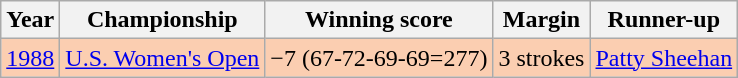<table class="wikitable">
<tr>
<th>Year</th>
<th>Championship</th>
<th>Winning score</th>
<th>Margin</th>
<th>Runner-up</th>
</tr>
<tr style="background:#FBCEB1;">
<td><a href='#'>1988</a></td>
<td><a href='#'>U.S. Women's Open</a></td>
<td>−7 (67-72-69-69=277)</td>
<td>3 strokes</td>
<td> <a href='#'>Patty Sheehan</a></td>
</tr>
</table>
